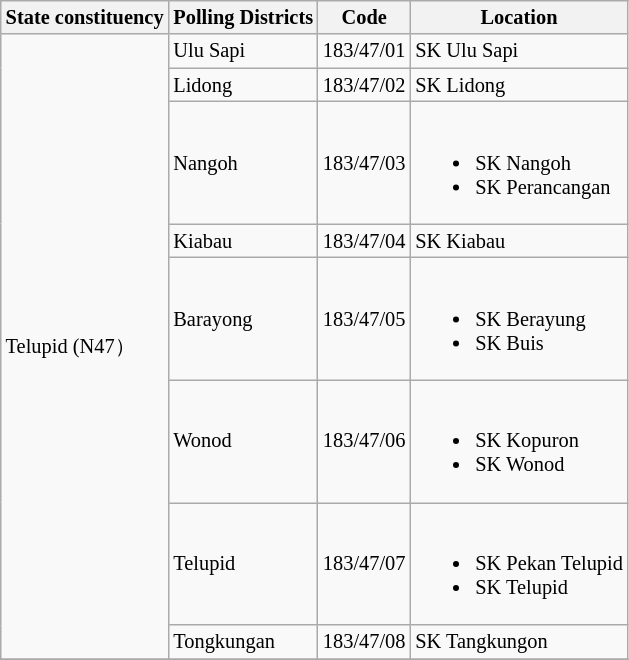<table class="wikitable sortable mw-collapsible" style="white-space:nowrap;font-size:85%">
<tr>
<th>State constituency</th>
<th>Polling Districts</th>
<th>Code</th>
<th>Location</th>
</tr>
<tr>
<td rowspan="8">Telupid (N47）</td>
<td>Ulu Sapi</td>
<td>183/47/01</td>
<td>SK Ulu Sapi</td>
</tr>
<tr>
<td>Lidong</td>
<td>183/47/02</td>
<td>SK Lidong</td>
</tr>
<tr>
<td>Nangoh</td>
<td>183/47/03</td>
<td><br><ul><li>SK Nangoh</li><li>SK Perancangan</li></ul></td>
</tr>
<tr>
<td>Kiabau</td>
<td>183/47/04</td>
<td>SK Kiabau</td>
</tr>
<tr>
<td>Barayong</td>
<td>183/47/05</td>
<td><br><ul><li>SK Berayung</li><li>SK Buis</li></ul></td>
</tr>
<tr>
<td>Wonod</td>
<td>183/47/06</td>
<td><br><ul><li>SK Kopuron</li><li>SK Wonod</li></ul></td>
</tr>
<tr>
<td>Telupid</td>
<td>183/47/07</td>
<td><br><ul><li>SK Pekan Telupid</li><li>SK Telupid</li></ul></td>
</tr>
<tr>
<td>Tongkungan</td>
<td>183/47/08</td>
<td>SK Tangkungon</td>
</tr>
<tr>
</tr>
</table>
